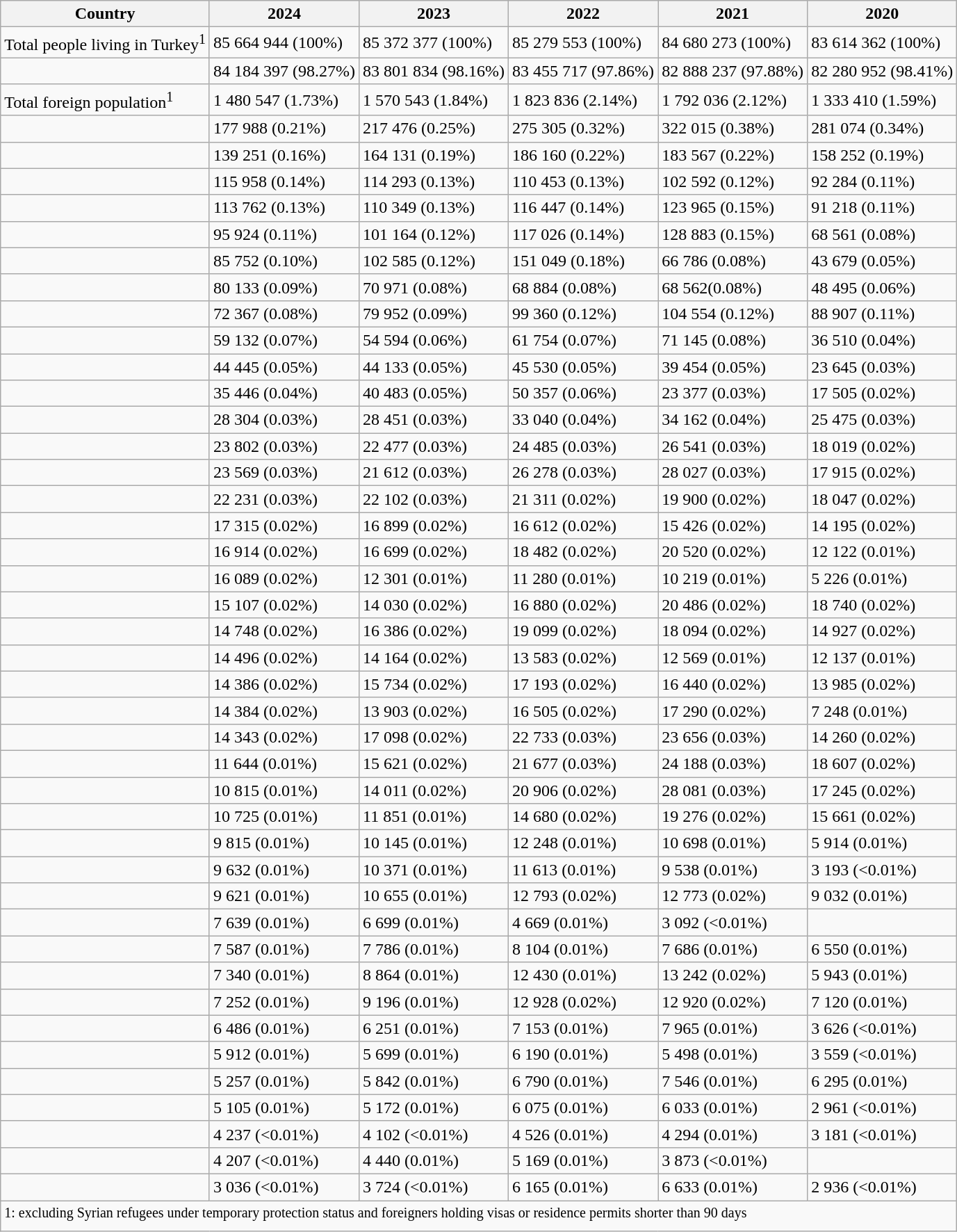<table class="wikitable" style="text-align: left;">
<tr>
<th>Country</th>
<th>2024</th>
<th>2023</th>
<th>2022</th>
<th>2021</th>
<th>2020</th>
</tr>
<tr>
<td>Total people living in Turkey<sup>1</sup></td>
<td>85 664 944 (100%)</td>
<td>85 372 377 (100%)</td>
<td>85 279 553 (100%)</td>
<td>84 680 273 (100%)</td>
<td>83 614 362 (100%)</td>
</tr>
<tr>
<td></td>
<td>84 184 397 (98.27%)</td>
<td>83 801 834 (98.16%)</td>
<td>83 455 717 (97.86%)</td>
<td>82 888 237 (97.88%)</td>
<td>82 280 952 (98.41%)</td>
</tr>
<tr>
<td>Total foreign population<sup>1</sup></td>
<td>1 480 547 (1.73%)</td>
<td>1 570 543 (1.84%)</td>
<td>1 823 836 (2.14%)</td>
<td>1 792 036 (2.12%)</td>
<td>1 333 410 (1.59%)</td>
</tr>
<tr>
<td></td>
<td>177 988 (0.21%)</td>
<td>217 476 (0.25%)</td>
<td>275 305 (0.32%)</td>
<td>322 015 (0.38%)</td>
<td>281 074 (0.34%)</td>
</tr>
<tr>
<td></td>
<td>139 251 (0.16%)</td>
<td>164 131 (0.19%)</td>
<td>186 160 (0.22%)</td>
<td>183 567 (0.22%)</td>
<td>158 252 (0.19%)</td>
</tr>
<tr>
<td></td>
<td>115 958 (0.14%)</td>
<td>114 293 (0.13%)</td>
<td>110 453 (0.13%)</td>
<td>102 592 (0.12%)</td>
<td>92 284 (0.11%)</td>
</tr>
<tr>
<td></td>
<td>113 762 (0.13%)</td>
<td>110 349 (0.13%)</td>
<td>116 447 (0.14%)</td>
<td>123 965 (0.15%)</td>
<td>91 218 (0.11%)</td>
</tr>
<tr>
<td></td>
<td>95 924 (0.11%)</td>
<td>101 164 (0.12%)</td>
<td>117 026 (0.14%)</td>
<td>128 883 (0.15%)</td>
<td>68 561 (0.08%)</td>
</tr>
<tr>
<td></td>
<td>85 752 (0.10%)</td>
<td>102 585 (0.12%)</td>
<td>151 049 (0.18%)</td>
<td>66 786 (0.08%)</td>
<td>43 679 (0.05%)</td>
</tr>
<tr>
<td></td>
<td>80 133 (0.09%)</td>
<td>70 971 (0.08%)</td>
<td>68 884 (0.08%)</td>
<td>68 562(0.08%)</td>
<td>48 495 (0.06%)</td>
</tr>
<tr>
<td></td>
<td>72 367 (0.08%)</td>
<td>79 952 (0.09%)</td>
<td>99 360 (0.12%)</td>
<td>104 554 (0.12%)</td>
<td>88 907 (0.11%)</td>
</tr>
<tr>
<td></td>
<td>59 132 (0.07%)</td>
<td>54 594 (0.06%)</td>
<td>61 754 (0.07%)</td>
<td>71 145 (0.08%)</td>
<td>36 510 (0.04%)</td>
</tr>
<tr>
<td></td>
<td>44 445 (0.05%)</td>
<td>44 133 (0.05%)</td>
<td>45 530 (0.05%)</td>
<td>39 454 (0.05%)</td>
<td>23 645 (0.03%)</td>
</tr>
<tr>
<td></td>
<td>35 446 (0.04%)</td>
<td>40 483 (0.05%)</td>
<td>50 357 (0.06%)</td>
<td>23 377 (0.03%)</td>
<td>17 505 (0.02%)</td>
</tr>
<tr>
<td></td>
<td>28 304 (0.03%)</td>
<td>28 451 (0.03%)</td>
<td>33 040 (0.04%)</td>
<td>34 162 (0.04%)</td>
<td>25 475 (0.03%)</td>
</tr>
<tr>
<td></td>
<td>23 802 (0.03%)</td>
<td>22 477 (0.03%)</td>
<td>24 485 (0.03%)</td>
<td>26 541 (0.03%)</td>
<td>18 019 (0.02%)</td>
</tr>
<tr>
<td></td>
<td>23 569 (0.03%)</td>
<td>21 612 (0.03%)</td>
<td>26 278 (0.03%)</td>
<td>28 027 (0.03%)</td>
<td>17 915 (0.02%)</td>
</tr>
<tr>
<td></td>
<td>22 231 (0.03%)</td>
<td>22 102 (0.03%)</td>
<td>21 311 (0.02%)</td>
<td>19 900 (0.02%)</td>
<td>18 047 (0.02%)</td>
</tr>
<tr>
<td></td>
<td>17 315 (0.02%)</td>
<td>16 899 (0.02%)</td>
<td>16 612 (0.02%)</td>
<td>15 426 (0.02%)</td>
<td>14 195 (0.02%)</td>
</tr>
<tr>
<td></td>
<td>16 914 (0.02%)</td>
<td>16 699 (0.02%)</td>
<td>18 482 (0.02%)</td>
<td>20 520 (0.02%)</td>
<td>12 122 (0.01%)</td>
</tr>
<tr>
<td></td>
<td>16 089 (0.02%)</td>
<td>12 301 (0.01%)</td>
<td>11 280 (0.01%)</td>
<td>10 219 (0.01%)</td>
<td>5 226 (0.01%)</td>
</tr>
<tr>
<td></td>
<td>15 107 (0.02%)</td>
<td>14 030 (0.02%)</td>
<td>16 880 (0.02%)</td>
<td>20 486 (0.02%)</td>
<td>18 740 (0.02%)</td>
</tr>
<tr>
<td></td>
<td>14 748 (0.02%)</td>
<td>16 386 (0.02%)</td>
<td>19 099 (0.02%)</td>
<td>18 094 (0.02%)</td>
<td>14 927 (0.02%)</td>
</tr>
<tr>
<td></td>
<td>14 496 (0.02%)</td>
<td>14 164 (0.02%)</td>
<td>13 583 (0.02%)</td>
<td>12 569 (0.01%)</td>
<td>12 137 (0.01%)</td>
</tr>
<tr>
<td></td>
<td>14 386 (0.02%)</td>
<td>15 734 (0.02%)</td>
<td>17 193 (0.02%)</td>
<td>16 440 (0.02%)</td>
<td>13 985 (0.02%)</td>
</tr>
<tr>
<td></td>
<td>14 384 (0.02%)</td>
<td>13 903 (0.02%)</td>
<td>16 505 (0.02%)</td>
<td>17 290 (0.02%)</td>
<td>7 248 (0.01%)</td>
</tr>
<tr>
<td></td>
<td>14 343 (0.02%)</td>
<td>17 098 (0.02%)</td>
<td>22 733 (0.03%)</td>
<td>23 656 (0.03%)</td>
<td>14 260 (0.02%)</td>
</tr>
<tr>
<td></td>
<td>11 644 (0.01%)</td>
<td>15 621 (0.02%)</td>
<td>21 677 (0.03%)</td>
<td>24 188 (0.03%)</td>
<td>18 607 (0.02%)</td>
</tr>
<tr>
<td></td>
<td>10 815 (0.01%)</td>
<td>14 011 (0.02%)</td>
<td>20 906 (0.02%)</td>
<td>28 081 (0.03%)</td>
<td>17 245 (0.02%)</td>
</tr>
<tr>
<td></td>
<td>10 725 (0.01%)</td>
<td>11 851 (0.01%)</td>
<td>14 680 (0.02%)</td>
<td>19 276 (0.02%)</td>
<td>15 661 (0.02%)</td>
</tr>
<tr>
<td></td>
<td>9 815 (0.01%)</td>
<td>10 145 (0.01%)</td>
<td>12 248 (0.01%)</td>
<td>10 698 (0.01%)</td>
<td>5 914 (0.01%)</td>
</tr>
<tr>
<td></td>
<td>9 632 (0.01%)</td>
<td>10 371 (0.01%)</td>
<td>11 613 (0.01%)</td>
<td>9 538 (0.01%)</td>
<td>3 193 (<0.01%)</td>
</tr>
<tr>
<td></td>
<td>9 621 (0.01%)</td>
<td>10 655 (0.01%)</td>
<td>12 793 (0.02%)</td>
<td>12 773 (0.02%)</td>
<td>9 032 (0.01%)</td>
</tr>
<tr>
<td></td>
<td>7 639 (0.01%)</td>
<td>6 699 (0.01%)</td>
<td>4 669 (0.01%)</td>
<td>3 092 (<0.01%)</td>
<td></td>
</tr>
<tr>
<td></td>
<td>7 587 (0.01%)</td>
<td>7 786 (0.01%)</td>
<td>8 104 (0.01%)</td>
<td>7 686 (0.01%)</td>
<td>6 550 (0.01%)</td>
</tr>
<tr>
<td></td>
<td>7 340 (0.01%)</td>
<td>8 864 (0.01%)</td>
<td>12 430 (0.01%)</td>
<td>13 242 (0.02%)</td>
<td>5 943 (0.01%)</td>
</tr>
<tr>
<td></td>
<td>7 252 (0.01%)</td>
<td>9 196 (0.01%)</td>
<td>12 928 (0.02%)</td>
<td>12 920 (0.02%)</td>
<td>7 120 (0.01%)</td>
</tr>
<tr>
<td></td>
<td>6 486 (0.01%)</td>
<td>6 251 (0.01%)</td>
<td>7 153 (0.01%)</td>
<td>7 965 (0.01%)</td>
<td>3 626 (<0.01%)</td>
</tr>
<tr>
<td></td>
<td>5 912 (0.01%)</td>
<td>5 699 (0.01%)</td>
<td>6 190 (0.01%)</td>
<td>5 498 (0.01%)</td>
<td>3 559 (<0.01%)</td>
</tr>
<tr>
<td></td>
<td>5 257 (0.01%)</td>
<td>5 842 (0.01%)</td>
<td>6 790 (0.01%)</td>
<td>7 546 (0.01%)</td>
<td>6 295 (0.01%)</td>
</tr>
<tr>
<td></td>
<td>5 105 (0.01%)</td>
<td>5 172 (0.01%)</td>
<td>6 075 (0.01%)</td>
<td>6 033 (0.01%)</td>
<td>2 961 (<0.01%)</td>
</tr>
<tr>
<td></td>
<td>4 237 (<0.01%)</td>
<td>4 102 (<0.01%)</td>
<td>4 526 (0.01%)</td>
<td>4 294 (0.01%)</td>
<td>3 181 (<0.01%)</td>
</tr>
<tr>
<td></td>
<td>4 207 (<0.01%)</td>
<td>4 440 (0.01%)</td>
<td>5 169 (0.01%)</td>
<td>3 873 (<0.01%)</td>
<td></td>
</tr>
<tr>
<td></td>
<td>3 036 (<0.01%)</td>
<td>3 724 (<0.01%)</td>
<td>6 165 (0.01%)</td>
<td>6 633 (0.01%)</td>
<td>2 936 (<0.01%)</td>
</tr>
<tr>
<td colspan="6"><sup>1: excluding Syrian refugees under temporary protection status and foreigners holding visas or residence permits shorter than 90 days</sup></td>
</tr>
</table>
